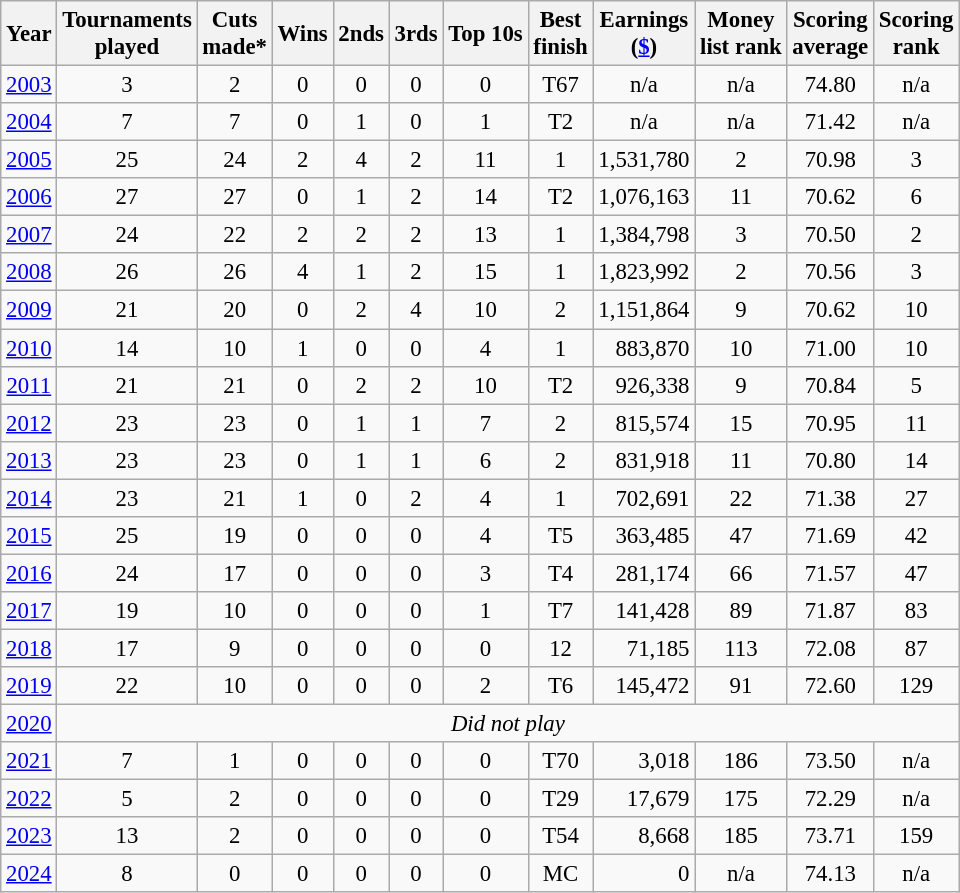<table class="wikitable" style="text-align:center; font-size: 95%;">
<tr>
<th>Year</th>
<th>Tournaments <br>played</th>
<th>Cuts <br>made*</th>
<th>Wins</th>
<th>2nds</th>
<th>3rds</th>
<th>Top 10s</th>
<th>Best <br>finish</th>
<th>Earnings<br>(<a href='#'>$</a>)</th>
<th>Money<br>list rank</th>
<th>Scoring <br> average</th>
<th>Scoring<br>rank</th>
</tr>
<tr>
<td><a href='#'>2003</a></td>
<td>3</td>
<td>2</td>
<td>0</td>
<td>0</td>
<td>0</td>
<td>0</td>
<td>T67</td>
<td>n/a</td>
<td>n/a</td>
<td>74.80</td>
<td>n/a</td>
</tr>
<tr>
<td><a href='#'>2004</a></td>
<td>7</td>
<td>7</td>
<td>0</td>
<td>1</td>
<td>0</td>
<td>1</td>
<td>T2</td>
<td>n/a</td>
<td>n/a</td>
<td>71.42</td>
<td>n/a</td>
</tr>
<tr>
<td><a href='#'>2005</a></td>
<td>25</td>
<td>24</td>
<td>2</td>
<td>4</td>
<td>2</td>
<td>11</td>
<td>1</td>
<td align="right">1,531,780</td>
<td>2</td>
<td>70.98</td>
<td>3</td>
</tr>
<tr>
<td><a href='#'>2006</a></td>
<td>27</td>
<td>27</td>
<td>0</td>
<td>1</td>
<td>2</td>
<td>14</td>
<td>T2</td>
<td align="right">1,076,163</td>
<td>11</td>
<td>70.62</td>
<td>6</td>
</tr>
<tr>
<td><a href='#'>2007</a></td>
<td>24</td>
<td>22</td>
<td>2</td>
<td>2</td>
<td>2</td>
<td>13</td>
<td>1</td>
<td align="right">1,384,798</td>
<td>3</td>
<td>70.50</td>
<td>2</td>
</tr>
<tr>
<td><a href='#'>2008</a></td>
<td>26</td>
<td>26</td>
<td>4</td>
<td>1</td>
<td>2</td>
<td>15</td>
<td>1</td>
<td align="right">1,823,992</td>
<td>2</td>
<td>70.56</td>
<td>3</td>
</tr>
<tr>
<td><a href='#'>2009</a></td>
<td>21</td>
<td>20</td>
<td>0</td>
<td>2</td>
<td>4</td>
<td>10</td>
<td>2</td>
<td align="right">1,151,864</td>
<td>9</td>
<td>70.62</td>
<td>10</td>
</tr>
<tr>
<td><a href='#'>2010</a></td>
<td>14</td>
<td>10</td>
<td>1</td>
<td>0</td>
<td>0</td>
<td>4</td>
<td>1</td>
<td align="right">883,870</td>
<td>10</td>
<td>71.00</td>
<td>10</td>
</tr>
<tr>
<td><a href='#'>2011</a></td>
<td>21</td>
<td>21</td>
<td>0</td>
<td>2</td>
<td>2</td>
<td>10</td>
<td>T2</td>
<td align="right">926,338</td>
<td>9</td>
<td>70.84</td>
<td>5</td>
</tr>
<tr>
<td><a href='#'>2012</a></td>
<td>23</td>
<td>23</td>
<td>0</td>
<td>1</td>
<td>1</td>
<td>7</td>
<td>2</td>
<td align="right">815,574</td>
<td>15</td>
<td>70.95</td>
<td>11</td>
</tr>
<tr>
<td><a href='#'>2013</a></td>
<td>23</td>
<td>23</td>
<td>0</td>
<td>1</td>
<td>1</td>
<td>6</td>
<td>2</td>
<td align="right">831,918</td>
<td>11</td>
<td>70.80</td>
<td>14</td>
</tr>
<tr>
<td><a href='#'>2014</a></td>
<td>23</td>
<td>21</td>
<td>1</td>
<td>0</td>
<td>2</td>
<td>4</td>
<td>1</td>
<td align="right">702,691</td>
<td>22</td>
<td>71.38</td>
<td>27</td>
</tr>
<tr>
<td><a href='#'>2015</a></td>
<td>25</td>
<td>19</td>
<td>0</td>
<td>0</td>
<td>0</td>
<td>4</td>
<td>T5</td>
<td align="right">363,485</td>
<td>47</td>
<td>71.69</td>
<td>42</td>
</tr>
<tr>
<td><a href='#'>2016</a></td>
<td>24</td>
<td>17</td>
<td>0</td>
<td>0</td>
<td>0</td>
<td>3</td>
<td>T4</td>
<td align=right>281,174</td>
<td>66</td>
<td>71.57</td>
<td>47</td>
</tr>
<tr>
<td><a href='#'>2017</a></td>
<td>19</td>
<td>10</td>
<td>0</td>
<td>0</td>
<td>0</td>
<td>1</td>
<td>T7</td>
<td align=right>141,428</td>
<td>89</td>
<td>71.87</td>
<td>83</td>
</tr>
<tr>
<td><a href='#'>2018</a></td>
<td>17</td>
<td>9</td>
<td>0</td>
<td>0</td>
<td>0</td>
<td>0</td>
<td>12</td>
<td align=right>71,185</td>
<td>113</td>
<td>72.08</td>
<td>87</td>
</tr>
<tr>
<td><a href='#'>2019</a></td>
<td>22</td>
<td>10</td>
<td>0</td>
<td>0</td>
<td>0</td>
<td>2</td>
<td>T6</td>
<td align=right>145,472</td>
<td>91</td>
<td>72.60</td>
<td>129</td>
</tr>
<tr>
<td><a href='#'>2020</a></td>
<td colspan=11><em>Did not play</em></td>
</tr>
<tr>
<td><a href='#'>2021</a></td>
<td>7</td>
<td>1</td>
<td>0</td>
<td>0</td>
<td>0</td>
<td>0</td>
<td>T70</td>
<td align=right>3,018</td>
<td>186</td>
<td>73.50</td>
<td>n/a</td>
</tr>
<tr>
<td><a href='#'>2022</a></td>
<td>5</td>
<td>2</td>
<td>0</td>
<td>0</td>
<td>0</td>
<td>0</td>
<td>T29</td>
<td align=right>17,679</td>
<td>175</td>
<td>72.29</td>
<td>n/a</td>
</tr>
<tr>
<td><a href='#'>2023</a></td>
<td>13</td>
<td>2</td>
<td>0</td>
<td>0</td>
<td>0</td>
<td>0</td>
<td>T54</td>
<td align=right>8,668</td>
<td>185</td>
<td>73.71</td>
<td>159</td>
</tr>
<tr>
<td><a href='#'>2024</a></td>
<td>8</td>
<td>0</td>
<td>0</td>
<td>0</td>
<td>0</td>
<td>0</td>
<td>MC</td>
<td align=right>0</td>
<td>n/a</td>
<td>74.13</td>
<td>n/a</td>
</tr>
</table>
